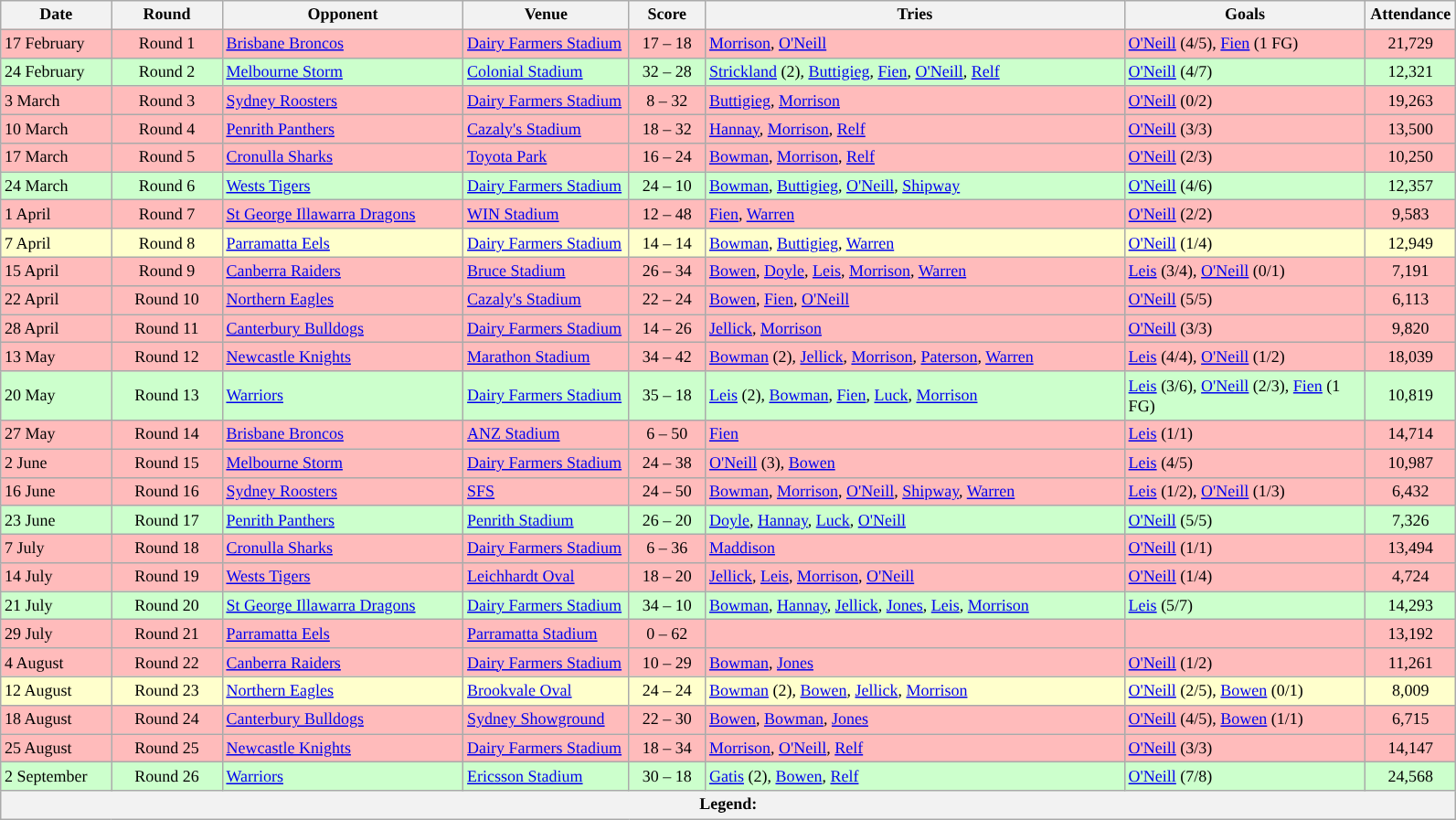<table class="wikitable" style="font-size:75%;">
<tr>
<th style="width:75px;">Date</th>
<th style="width:75px;">Round</th>
<th style="width:170px;">Opponent</th>
<th style="width:115px;">Venue</th>
<th style="width:50px;">Score</th>
<th style="width:300px;">Tries</th>
<th style="width:170px;">Goals</th>
<th style="width:60px;">Attendance</th>
</tr>
<tr style="background:#FFBBBB">
<td>17 February</td>
<td style="text-align:center;">Round 1</td>
<td> <a href='#'>Brisbane Broncos</a></td>
<td><a href='#'>Dairy Farmers Stadium</a></td>
<td style="text-align:center;">17 – 18</td>
<td><a href='#'>Morrison</a>, <a href='#'>O'Neill</a></td>
<td><a href='#'>O'Neill</a> (4/5), <a href='#'>Fien</a> (1 FG)</td>
<td style="text-align:center;">21,729</td>
</tr>
<tr style="background:#CCFFCC">
<td>24 February</td>
<td style="text-align:center;">Round 2</td>
<td> <a href='#'>Melbourne Storm</a></td>
<td><a href='#'>Colonial Stadium</a></td>
<td style="text-align:center;">32 – 28</td>
<td><a href='#'>Strickland</a> (2), <a href='#'>Buttigieg</a>, <a href='#'>Fien</a>, <a href='#'>O'Neill</a>, <a href='#'>Relf</a></td>
<td><a href='#'>O'Neill</a> (4/7)</td>
<td style="text-align:center;">12,321</td>
</tr>
<tr style="background:#FFBBBB">
<td>3 March</td>
<td style="text-align:center;">Round 3</td>
<td> <a href='#'>Sydney Roosters</a></td>
<td><a href='#'>Dairy Farmers Stadium</a></td>
<td style="text-align:center;">8 – 32</td>
<td><a href='#'>Buttigieg</a>, <a href='#'>Morrison</a></td>
<td><a href='#'>O'Neill</a> (0/2)</td>
<td style="text-align:center;">19,263</td>
</tr>
<tr style="background:#FFBBBB">
<td>10 March</td>
<td style="text-align:center;">Round 4</td>
<td> <a href='#'>Penrith Panthers</a></td>
<td><a href='#'>Cazaly's Stadium</a></td>
<td style="text-align:center;">18 – 32</td>
<td><a href='#'>Hannay</a>, <a href='#'>Morrison</a>, <a href='#'>Relf</a></td>
<td><a href='#'>O'Neill</a> (3/3)</td>
<td style="text-align:center;">13,500</td>
</tr>
<tr style="background:#FFBBBB">
<td>17 March</td>
<td style="text-align:center;">Round 5</td>
<td> <a href='#'>Cronulla Sharks</a></td>
<td><a href='#'>Toyota Park</a></td>
<td style="text-align:center;">16 – 24</td>
<td><a href='#'>Bowman</a>, <a href='#'>Morrison</a>, <a href='#'>Relf</a></td>
<td><a href='#'>O'Neill</a> (2/3)</td>
<td style="text-align:center;">10,250</td>
</tr>
<tr style="background:#CCFFCC">
<td>24 March</td>
<td style="text-align:center;">Round 6</td>
<td> <a href='#'>Wests Tigers</a></td>
<td><a href='#'>Dairy Farmers Stadium</a></td>
<td style="text-align:center;">24 – 10</td>
<td><a href='#'>Bowman</a>, <a href='#'>Buttigieg</a>, <a href='#'>O'Neill</a>, <a href='#'>Shipway</a></td>
<td><a href='#'>O'Neill</a> (4/6)</td>
<td style="text-align:center;">12,357</td>
</tr>
<tr style="background:#FFBBBB">
<td>1 April</td>
<td style="text-align:center;">Round 7</td>
<td> <a href='#'>St George Illawarra Dragons</a></td>
<td><a href='#'>WIN Stadium</a></td>
<td style="text-align:center;">12 – 48</td>
<td><a href='#'>Fien</a>, <a href='#'>Warren</a></td>
<td><a href='#'>O'Neill</a> (2/2)</td>
<td style="text-align:center;">9,583</td>
</tr>
<tr style="background:#FFFFCC">
<td>7 April</td>
<td style="text-align:center;">Round 8</td>
<td> <a href='#'>Parramatta Eels</a></td>
<td><a href='#'>Dairy Farmers Stadium</a></td>
<td style="text-align:center;">14 – 14</td>
<td><a href='#'>Bowman</a>, <a href='#'>Buttigieg</a>, <a href='#'>Warren</a></td>
<td><a href='#'>O'Neill</a> (1/4)</td>
<td style="text-align:center;">12,949</td>
</tr>
<tr style="background:#FFBBBB">
<td>15 April</td>
<td style="text-align:center;">Round 9</td>
<td> <a href='#'>Canberra Raiders</a></td>
<td><a href='#'>Bruce Stadium</a></td>
<td style="text-align:center;">26 – 34</td>
<td><a href='#'>Bowen</a>, <a href='#'>Doyle</a>, <a href='#'>Leis</a>, <a href='#'>Morrison</a>, <a href='#'>Warren</a></td>
<td><a href='#'>Leis</a> (3/4), <a href='#'>O'Neill</a> (0/1)</td>
<td style="text-align:center;">7,191</td>
</tr>
<tr style="background:#FFBBBB">
<td>22 April</td>
<td style="text-align:center;">Round 10</td>
<td> <a href='#'>Northern Eagles</a></td>
<td><a href='#'>Cazaly's Stadium</a></td>
<td style="text-align:center;">22 – 24</td>
<td><a href='#'>Bowen</a>, <a href='#'>Fien</a>, <a href='#'>O'Neill</a></td>
<td><a href='#'>O'Neill</a> (5/5)</td>
<td style="text-align:center;">6,113</td>
</tr>
<tr style="background:#FFBBBB">
<td>28 April</td>
<td style="text-align:center;">Round 11</td>
<td> <a href='#'>Canterbury Bulldogs</a></td>
<td><a href='#'>Dairy Farmers Stadium</a></td>
<td style="text-align:center;">14 – 26</td>
<td><a href='#'>Jellick</a>, <a href='#'>Morrison</a></td>
<td><a href='#'>O'Neill</a> (3/3)</td>
<td style="text-align:center;">9,820</td>
</tr>
<tr style="background:#FFBBBB">
<td>13 May</td>
<td style="text-align:center;">Round 12</td>
<td> <a href='#'>Newcastle Knights</a></td>
<td><a href='#'>Marathon Stadium</a></td>
<td style="text-align:center;">34 – 42</td>
<td><a href='#'>Bowman</a> (2), <a href='#'>Jellick</a>, <a href='#'>Morrison</a>, <a href='#'>Paterson</a>, <a href='#'>Warren</a></td>
<td><a href='#'>Leis</a> (4/4), <a href='#'>O'Neill</a> (1/2)</td>
<td style="text-align:center;">18,039</td>
</tr>
<tr style="background:#CCFFCC">
<td>20 May</td>
<td style="text-align:center;">Round 13</td>
<td> <a href='#'>Warriors</a></td>
<td><a href='#'>Dairy Farmers Stadium</a></td>
<td style="text-align:center;">35 – 18</td>
<td><a href='#'>Leis</a> (2), <a href='#'>Bowman</a>, <a href='#'>Fien</a>, <a href='#'>Luck</a>, <a href='#'>Morrison</a></td>
<td><a href='#'>Leis</a> (3/6), <a href='#'>O'Neill</a> (2/3), <a href='#'>Fien</a> (1 FG)</td>
<td style="text-align:center;">10,819</td>
</tr>
<tr style="background:#FFBBBB">
<td>27 May</td>
<td style="text-align:center;">Round 14</td>
<td> <a href='#'>Brisbane Broncos</a></td>
<td><a href='#'>ANZ Stadium</a></td>
<td style="text-align:center;">6 – 50</td>
<td><a href='#'>Fien</a></td>
<td><a href='#'>Leis</a> (1/1)</td>
<td style="text-align:center;">14,714</td>
</tr>
<tr style="background:#FFBBBB">
<td>2 June</td>
<td style="text-align:center;">Round 15</td>
<td> <a href='#'>Melbourne Storm</a></td>
<td><a href='#'>Dairy Farmers Stadium</a></td>
<td style="text-align:center;">24 – 38</td>
<td><a href='#'>O'Neill</a> (3), <a href='#'>Bowen</a></td>
<td><a href='#'>Leis</a> (4/5)</td>
<td style="text-align:center;">10,987</td>
</tr>
<tr style="background:#FFBBBB">
<td>16 June</td>
<td style="text-align:center;">Round 16</td>
<td> <a href='#'>Sydney Roosters</a></td>
<td><a href='#'>SFS</a></td>
<td style="text-align:center;">24 – 50</td>
<td><a href='#'>Bowman</a>, <a href='#'>Morrison</a>, <a href='#'>O'Neill</a>, <a href='#'>Shipway</a>, <a href='#'>Warren</a></td>
<td><a href='#'>Leis</a> (1/2), <a href='#'>O'Neill</a> (1/3)</td>
<td style="text-align:center;">6,432</td>
</tr>
<tr style="background:#CCFFCC">
<td>23 June</td>
<td style="text-align:center;">Round 17</td>
<td> <a href='#'>Penrith Panthers</a></td>
<td><a href='#'>Penrith Stadium</a></td>
<td style="text-align:center;">26 – 20</td>
<td><a href='#'>Doyle</a>, <a href='#'>Hannay</a>, <a href='#'>Luck</a>, <a href='#'>O'Neill</a></td>
<td><a href='#'>O'Neill</a> (5/5)</td>
<td style="text-align:center;">7,326</td>
</tr>
<tr style="background:#FFBBBB">
<td>7 July</td>
<td style="text-align:center;">Round 18</td>
<td> <a href='#'>Cronulla Sharks</a></td>
<td><a href='#'>Dairy Farmers Stadium</a></td>
<td style="text-align:center;">6  – 36</td>
<td><a href='#'>Maddison</a></td>
<td><a href='#'>O'Neill</a> (1/1)</td>
<td style="text-align:center;">13,494</td>
</tr>
<tr style="background:#FFBBBB">
<td>14 July</td>
<td style="text-align:center;">Round 19</td>
<td> <a href='#'>Wests Tigers</a></td>
<td><a href='#'>Leichhardt Oval</a></td>
<td style="text-align:center;">18 – 20</td>
<td><a href='#'>Jellick</a>, <a href='#'>Leis</a>, <a href='#'>Morrison</a>, <a href='#'>O'Neill</a></td>
<td><a href='#'>O'Neill</a> (1/4)</td>
<td style="text-align:center;">4,724</td>
</tr>
<tr style="background:#CCFFCC">
<td>21 July</td>
<td style="text-align:center;">Round 20</td>
<td> <a href='#'>St George Illawarra Dragons</a></td>
<td><a href='#'>Dairy Farmers Stadium</a></td>
<td style="text-align:center;">34 – 10</td>
<td><a href='#'>Bowman</a>, <a href='#'>Hannay</a>, <a href='#'>Jellick</a>, <a href='#'>Jones</a>, <a href='#'>Leis</a>, <a href='#'>Morrison</a></td>
<td><a href='#'>Leis</a> (5/7)</td>
<td style="text-align:center;">14,293</td>
</tr>
<tr style="background:#FFBBBB">
<td>29 July</td>
<td style="text-align:center;">Round 21</td>
<td> <a href='#'>Parramatta Eels</a></td>
<td><a href='#'>Parramatta Stadium</a></td>
<td style="text-align:center;">0 – 62</td>
<td></td>
<td></td>
<td style="text-align:center;">13,192</td>
</tr>
<tr style="background:#FFBBBB">
<td>4 August</td>
<td style="text-align:center;">Round 22</td>
<td> <a href='#'>Canberra Raiders</a></td>
<td><a href='#'>Dairy Farmers Stadium</a></td>
<td style="text-align:center;">10 – 29</td>
<td><a href='#'>Bowman</a>, <a href='#'>Jones</a></td>
<td><a href='#'>O'Neill</a> (1/2)</td>
<td style="text-align:center;">11,261</td>
</tr>
<tr style="background:#FFFFCC">
<td>12 August</td>
<td style="text-align:center;">Round 23</td>
<td> <a href='#'>Northern Eagles</a></td>
<td><a href='#'>Brookvale Oval</a></td>
<td style="text-align:center;">24 – 24</td>
<td><a href='#'>Bowman</a> (2), <a href='#'>Bowen</a>, <a href='#'>Jellick</a>, <a href='#'>Morrison</a></td>
<td><a href='#'>O'Neill</a> (2/5), <a href='#'>Bowen</a> (0/1)</td>
<td style="text-align:center;">8,009</td>
</tr>
<tr style="background:#FFBBBB">
<td>18 August</td>
<td style="text-align:center;">Round 24</td>
<td> <a href='#'>Canterbury Bulldogs</a></td>
<td><a href='#'>Sydney Showground</a></td>
<td style="text-align:center;">22 – 30</td>
<td><a href='#'>Bowen</a>, <a href='#'>Bowman</a>, <a href='#'>Jones</a></td>
<td><a href='#'>O'Neill</a> (4/5), <a href='#'>Bowen</a> (1/1)</td>
<td style="text-align:center;">6,715</td>
</tr>
<tr style="background:#FFBBBB">
<td>25 August</td>
<td style="text-align:center;">Round 25</td>
<td> <a href='#'>Newcastle Knights</a></td>
<td><a href='#'>Dairy Farmers Stadium</a></td>
<td style="text-align:center;">18 – 34</td>
<td><a href='#'>Morrison</a>, <a href='#'>O'Neill</a>, <a href='#'>Relf</a></td>
<td><a href='#'>O'Neill</a> (3/3)</td>
<td style="text-align:center;">14,147</td>
</tr>
<tr style="background:#CCFFCC">
<td>2 September</td>
<td style="text-align:center;">Round 26</td>
<td> <a href='#'>Warriors</a></td>
<td><a href='#'>Ericsson Stadium</a></td>
<td style="text-align:center;">30 – 18</td>
<td><a href='#'>Gatis</a> (2), <a href='#'>Bowen</a>, <a href='#'>Relf</a></td>
<td><a href='#'>O'Neill</a> (7/8)</td>
<td style="text-align:center;">24,568</td>
</tr>
<tr>
<th colspan="11"><strong>Legend</strong>:    </th>
</tr>
</table>
